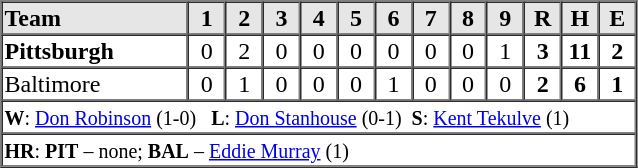<table border=1 cellspacing=0 width=425 style="margin-left:3em;">
<tr style="text-align:center; background-color:#e6e6e6;">
<th align=left width=25%>Team</th>
<th width=5%>1</th>
<th width=5%>2</th>
<th width=5%>3</th>
<th width=5%>4</th>
<th width=5%>5</th>
<th width=5%>6</th>
<th width=5%>7</th>
<th width=5%>8</th>
<th width=5%>9</th>
<th width=5%>R</th>
<th width=5%>H</th>
<th width=5%>E</th>
</tr>
<tr style="text-align:center;">
<td align=left><strong>Pittsburgh</strong></td>
<td>0</td>
<td>2</td>
<td>0</td>
<td>0</td>
<td>0</td>
<td>0</td>
<td>0</td>
<td>0</td>
<td>1</td>
<td><strong>3</strong></td>
<td><strong>11</strong></td>
<td><strong>2</strong></td>
</tr>
<tr style="text-align:center;">
<td align=left>Baltimore</td>
<td>0</td>
<td>1</td>
<td>0</td>
<td>0</td>
<td>0</td>
<td>1</td>
<td>0</td>
<td>0</td>
<td>0</td>
<td><strong>2</strong></td>
<td><strong>6</strong></td>
<td><strong>1</strong></td>
</tr>
<tr style="text-align:left;">
<td colspan=13><small><strong>W</strong>: <a href='#'>Don Robinson</a> (1-0)   <strong>L</strong>: <a href='#'>Don Stanhouse</a> (0-1)  <strong>S</strong>: <a href='#'>Kent Tekulve</a> (1)</small></td>
</tr>
<tr style="text-align:left;">
<td colspan=13><small><strong>HR</strong>: <strong>PIT</strong> – none; <strong>BAL</strong> – <a href='#'>Eddie Murray</a> (1) </small></td>
</tr>
</table>
